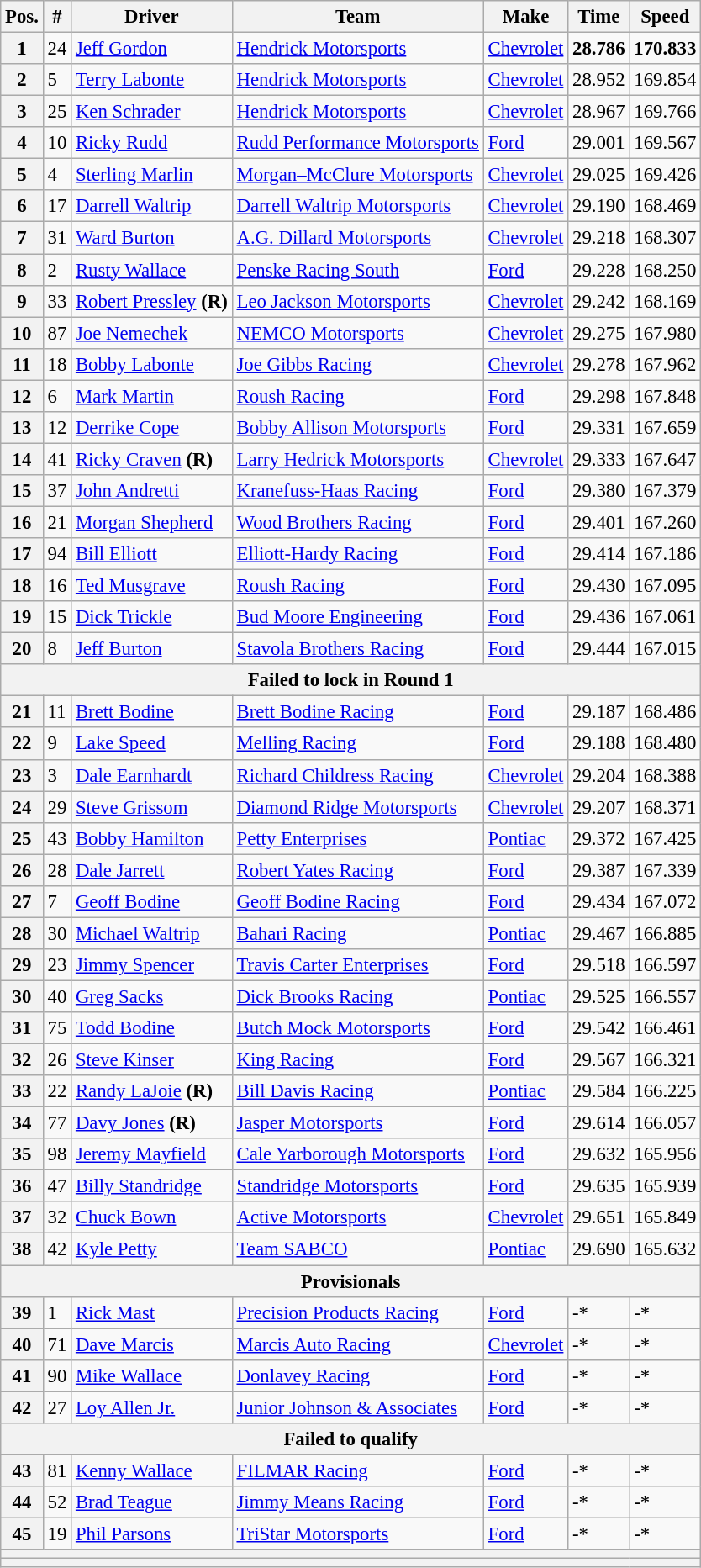<table class="wikitable" style="font-size:95%">
<tr>
<th>Pos.</th>
<th>#</th>
<th>Driver</th>
<th>Team</th>
<th>Make</th>
<th>Time</th>
<th>Speed</th>
</tr>
<tr>
<th>1</th>
<td>24</td>
<td><a href='#'>Jeff Gordon</a></td>
<td><a href='#'>Hendrick Motorsports</a></td>
<td><a href='#'>Chevrolet</a></td>
<td><strong>28.786</strong></td>
<td><strong>170.833</strong></td>
</tr>
<tr>
<th>2</th>
<td>5</td>
<td><a href='#'>Terry Labonte</a></td>
<td><a href='#'>Hendrick Motorsports</a></td>
<td><a href='#'>Chevrolet</a></td>
<td>28.952</td>
<td>169.854</td>
</tr>
<tr>
<th>3</th>
<td>25</td>
<td><a href='#'>Ken Schrader</a></td>
<td><a href='#'>Hendrick Motorsports</a></td>
<td><a href='#'>Chevrolet</a></td>
<td>28.967</td>
<td>169.766</td>
</tr>
<tr>
<th>4</th>
<td>10</td>
<td><a href='#'>Ricky Rudd</a></td>
<td><a href='#'>Rudd Performance Motorsports</a></td>
<td><a href='#'>Ford</a></td>
<td>29.001</td>
<td>169.567</td>
</tr>
<tr>
<th>5</th>
<td>4</td>
<td><a href='#'>Sterling Marlin</a></td>
<td><a href='#'>Morgan–McClure Motorsports</a></td>
<td><a href='#'>Chevrolet</a></td>
<td>29.025</td>
<td>169.426</td>
</tr>
<tr>
<th>6</th>
<td>17</td>
<td><a href='#'>Darrell Waltrip</a></td>
<td><a href='#'>Darrell Waltrip Motorsports</a></td>
<td><a href='#'>Chevrolet</a></td>
<td>29.190</td>
<td>168.469</td>
</tr>
<tr>
<th>7</th>
<td>31</td>
<td><a href='#'>Ward Burton</a></td>
<td><a href='#'>A.G. Dillard Motorsports</a></td>
<td><a href='#'>Chevrolet</a></td>
<td>29.218</td>
<td>168.307</td>
</tr>
<tr>
<th>8</th>
<td>2</td>
<td><a href='#'>Rusty Wallace</a></td>
<td><a href='#'>Penske Racing South</a></td>
<td><a href='#'>Ford</a></td>
<td>29.228</td>
<td>168.250</td>
</tr>
<tr>
<th>9</th>
<td>33</td>
<td><a href='#'>Robert Pressley</a> <strong>(R)</strong></td>
<td><a href='#'>Leo Jackson Motorsports</a></td>
<td><a href='#'>Chevrolet</a></td>
<td>29.242</td>
<td>168.169</td>
</tr>
<tr>
<th>10</th>
<td>87</td>
<td><a href='#'>Joe Nemechek</a></td>
<td><a href='#'>NEMCO Motorsports</a></td>
<td><a href='#'>Chevrolet</a></td>
<td>29.275</td>
<td>167.980</td>
</tr>
<tr>
<th>11</th>
<td>18</td>
<td><a href='#'>Bobby Labonte</a></td>
<td><a href='#'>Joe Gibbs Racing</a></td>
<td><a href='#'>Chevrolet</a></td>
<td>29.278</td>
<td>167.962</td>
</tr>
<tr>
<th>12</th>
<td>6</td>
<td><a href='#'>Mark Martin</a></td>
<td><a href='#'>Roush Racing</a></td>
<td><a href='#'>Ford</a></td>
<td>29.298</td>
<td>167.848</td>
</tr>
<tr>
<th>13</th>
<td>12</td>
<td><a href='#'>Derrike Cope</a></td>
<td><a href='#'>Bobby Allison Motorsports</a></td>
<td><a href='#'>Ford</a></td>
<td>29.331</td>
<td>167.659</td>
</tr>
<tr>
<th>14</th>
<td>41</td>
<td><a href='#'>Ricky Craven</a> <strong>(R)</strong></td>
<td><a href='#'>Larry Hedrick Motorsports</a></td>
<td><a href='#'>Chevrolet</a></td>
<td>29.333</td>
<td>167.647</td>
</tr>
<tr>
<th>15</th>
<td>37</td>
<td><a href='#'>John Andretti</a></td>
<td><a href='#'>Kranefuss-Haas Racing</a></td>
<td><a href='#'>Ford</a></td>
<td>29.380</td>
<td>167.379</td>
</tr>
<tr>
<th>16</th>
<td>21</td>
<td><a href='#'>Morgan Shepherd</a></td>
<td><a href='#'>Wood Brothers Racing</a></td>
<td><a href='#'>Ford</a></td>
<td>29.401</td>
<td>167.260</td>
</tr>
<tr>
<th>17</th>
<td>94</td>
<td><a href='#'>Bill Elliott</a></td>
<td><a href='#'>Elliott-Hardy Racing</a></td>
<td><a href='#'>Ford</a></td>
<td>29.414</td>
<td>167.186</td>
</tr>
<tr>
<th>18</th>
<td>16</td>
<td><a href='#'>Ted Musgrave</a></td>
<td><a href='#'>Roush Racing</a></td>
<td><a href='#'>Ford</a></td>
<td>29.430</td>
<td>167.095</td>
</tr>
<tr>
<th>19</th>
<td>15</td>
<td><a href='#'>Dick Trickle</a></td>
<td><a href='#'>Bud Moore Engineering</a></td>
<td><a href='#'>Ford</a></td>
<td>29.436</td>
<td>167.061</td>
</tr>
<tr>
<th>20</th>
<td>8</td>
<td><a href='#'>Jeff Burton</a></td>
<td><a href='#'>Stavola Brothers Racing</a></td>
<td><a href='#'>Ford</a></td>
<td>29.444</td>
<td>167.015</td>
</tr>
<tr>
<th colspan="7">Failed to lock in Round 1</th>
</tr>
<tr>
<th>21</th>
<td>11</td>
<td><a href='#'>Brett Bodine</a></td>
<td><a href='#'>Brett Bodine Racing</a></td>
<td><a href='#'>Ford</a></td>
<td>29.187</td>
<td>168.486</td>
</tr>
<tr>
<th>22</th>
<td>9</td>
<td><a href='#'>Lake Speed</a></td>
<td><a href='#'>Melling Racing</a></td>
<td><a href='#'>Ford</a></td>
<td>29.188</td>
<td>168.480</td>
</tr>
<tr>
<th>23</th>
<td>3</td>
<td><a href='#'>Dale Earnhardt</a></td>
<td><a href='#'>Richard Childress Racing</a></td>
<td><a href='#'>Chevrolet</a></td>
<td>29.204</td>
<td>168.388</td>
</tr>
<tr>
<th>24</th>
<td>29</td>
<td><a href='#'>Steve Grissom</a></td>
<td><a href='#'>Diamond Ridge Motorsports</a></td>
<td><a href='#'>Chevrolet</a></td>
<td>29.207</td>
<td>168.371</td>
</tr>
<tr>
<th>25</th>
<td>43</td>
<td><a href='#'>Bobby Hamilton</a></td>
<td><a href='#'>Petty Enterprises</a></td>
<td><a href='#'>Pontiac</a></td>
<td>29.372</td>
<td>167.425</td>
</tr>
<tr>
<th>26</th>
<td>28</td>
<td><a href='#'>Dale Jarrett</a></td>
<td><a href='#'>Robert Yates Racing</a></td>
<td><a href='#'>Ford</a></td>
<td>29.387</td>
<td>167.339</td>
</tr>
<tr>
<th>27</th>
<td>7</td>
<td><a href='#'>Geoff Bodine</a></td>
<td><a href='#'>Geoff Bodine Racing</a></td>
<td><a href='#'>Ford</a></td>
<td>29.434</td>
<td>167.072</td>
</tr>
<tr>
<th>28</th>
<td>30</td>
<td><a href='#'>Michael Waltrip</a></td>
<td><a href='#'>Bahari Racing</a></td>
<td><a href='#'>Pontiac</a></td>
<td>29.467</td>
<td>166.885</td>
</tr>
<tr>
<th>29</th>
<td>23</td>
<td><a href='#'>Jimmy Spencer</a></td>
<td><a href='#'>Travis Carter Enterprises</a></td>
<td><a href='#'>Ford</a></td>
<td>29.518</td>
<td>166.597</td>
</tr>
<tr>
<th>30</th>
<td>40</td>
<td><a href='#'>Greg Sacks</a></td>
<td><a href='#'>Dick Brooks Racing</a></td>
<td><a href='#'>Pontiac</a></td>
<td>29.525</td>
<td>166.557</td>
</tr>
<tr>
<th>31</th>
<td>75</td>
<td><a href='#'>Todd Bodine</a></td>
<td><a href='#'>Butch Mock Motorsports</a></td>
<td><a href='#'>Ford</a></td>
<td>29.542</td>
<td>166.461</td>
</tr>
<tr>
<th>32</th>
<td>26</td>
<td><a href='#'>Steve Kinser</a></td>
<td><a href='#'>King Racing</a></td>
<td><a href='#'>Ford</a></td>
<td>29.567</td>
<td>166.321</td>
</tr>
<tr>
<th>33</th>
<td>22</td>
<td><a href='#'>Randy LaJoie</a> <strong>(R)</strong></td>
<td><a href='#'>Bill Davis Racing</a></td>
<td><a href='#'>Pontiac</a></td>
<td>29.584</td>
<td>166.225</td>
</tr>
<tr>
<th>34</th>
<td>77</td>
<td><a href='#'>Davy Jones</a> <strong>(R)</strong></td>
<td><a href='#'>Jasper Motorsports</a></td>
<td><a href='#'>Ford</a></td>
<td>29.614</td>
<td>166.057</td>
</tr>
<tr>
<th>35</th>
<td>98</td>
<td><a href='#'>Jeremy Mayfield</a></td>
<td><a href='#'>Cale Yarborough Motorsports</a></td>
<td><a href='#'>Ford</a></td>
<td>29.632</td>
<td>165.956</td>
</tr>
<tr>
<th>36</th>
<td>47</td>
<td><a href='#'>Billy Standridge</a></td>
<td><a href='#'>Standridge Motorsports</a></td>
<td><a href='#'>Ford</a></td>
<td>29.635</td>
<td>165.939</td>
</tr>
<tr>
<th>37</th>
<td>32</td>
<td><a href='#'>Chuck Bown</a></td>
<td><a href='#'>Active Motorsports</a></td>
<td><a href='#'>Chevrolet</a></td>
<td>29.651</td>
<td>165.849</td>
</tr>
<tr>
<th>38</th>
<td>42</td>
<td><a href='#'>Kyle Petty</a></td>
<td><a href='#'>Team SABCO</a></td>
<td><a href='#'>Pontiac</a></td>
<td>29.690</td>
<td>165.632</td>
</tr>
<tr>
<th colspan="7">Provisionals</th>
</tr>
<tr>
<th>39</th>
<td>1</td>
<td><a href='#'>Rick Mast</a></td>
<td><a href='#'>Precision Products Racing</a></td>
<td><a href='#'>Ford</a></td>
<td>-*</td>
<td>-*</td>
</tr>
<tr>
<th>40</th>
<td>71</td>
<td><a href='#'>Dave Marcis</a></td>
<td><a href='#'>Marcis Auto Racing</a></td>
<td><a href='#'>Chevrolet</a></td>
<td>-*</td>
<td>-*</td>
</tr>
<tr>
<th>41</th>
<td>90</td>
<td><a href='#'>Mike Wallace</a></td>
<td><a href='#'>Donlavey Racing</a></td>
<td><a href='#'>Ford</a></td>
<td>-*</td>
<td>-*</td>
</tr>
<tr>
<th>42</th>
<td>27</td>
<td><a href='#'>Loy Allen Jr.</a></td>
<td><a href='#'>Junior Johnson & Associates</a></td>
<td><a href='#'>Ford</a></td>
<td>-*</td>
<td>-*</td>
</tr>
<tr>
<th colspan="7">Failed to qualify</th>
</tr>
<tr>
<th>43</th>
<td>81</td>
<td><a href='#'>Kenny Wallace</a></td>
<td><a href='#'>FILMAR Racing</a></td>
<td><a href='#'>Ford</a></td>
<td>-*</td>
<td>-*</td>
</tr>
<tr>
<th>44</th>
<td>52</td>
<td><a href='#'>Brad Teague</a></td>
<td><a href='#'>Jimmy Means Racing</a></td>
<td><a href='#'>Ford</a></td>
<td>-*</td>
<td>-*</td>
</tr>
<tr>
<th>45</th>
<td>19</td>
<td><a href='#'>Phil Parsons</a></td>
<td><a href='#'>TriStar Motorsports</a></td>
<td><a href='#'>Ford</a></td>
<td>-*</td>
<td>-*</td>
</tr>
<tr>
<th colspan="7"></th>
</tr>
<tr>
<th colspan="7"></th>
</tr>
</table>
